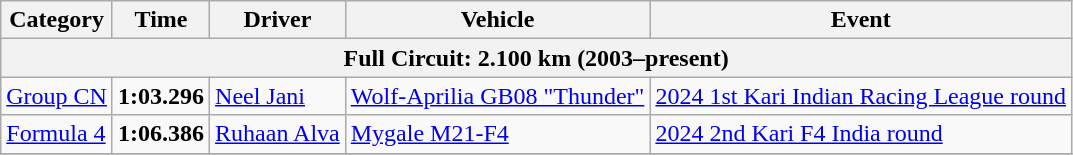<table class="wikitable">
<tr>
<th>Category</th>
<th>Time</th>
<th>Driver</th>
<th>Vehicle</th>
<th>Event</th>
</tr>
<tr>
<th colspan=5>Full Circuit: 2.100 km (2003–present)</th>
</tr>
<tr>
<td><a href='#'>Group CN</a></td>
<td><strong>1:03.296</strong></td>
<td> <a href='#'>Neel Jani</a></td>
<td><a href='#'>Wolf-Aprilia GB08 "Thunder"</a></td>
<td><a href='#'>2024 1st Kari Indian Racing League round</a></td>
</tr>
<tr>
<td><a href='#'>Formula 4</a></td>
<td><strong>1:06.386</strong></td>
<td> <a href='#'>Ruhaan Alva</a></td>
<td><a href='#'>Mygale M21-F4</a></td>
<td><a href='#'>2024 2nd Kari F4 India round</a></td>
</tr>
<tr>
</tr>
</table>
